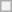<table class="wikitable" style="text-align:center">
<tr>
<th rowspan="1" colspan="2"></th>
</tr>
</table>
